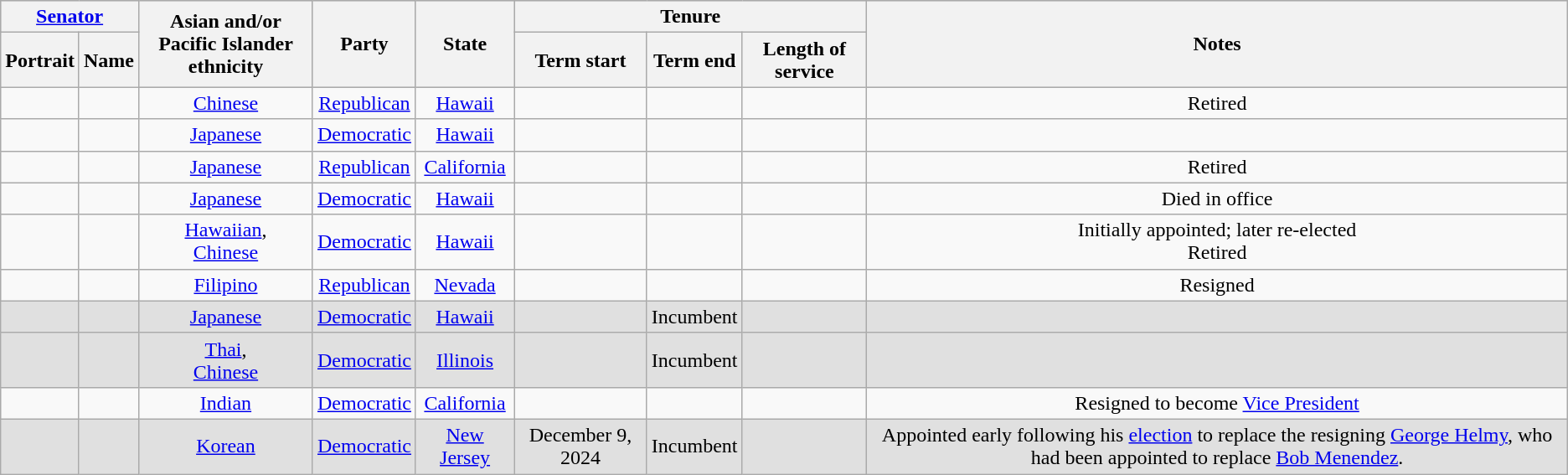<table class="wikitable sortable plainrowheaders" style="text-align: center;">
<tr bgcolor="#CCCCCC">
<th colspan=2 class=unsortable><a href='#'>Senator</a></th>
<th rowspan=2>Asian and/or<br>Pacific Islander ethnicity</th>
<th rowspan=2>Party</th>
<th rowspan=2>State</th>
<th colspan=3>Tenure</th>
<th rowspan=2>Notes</th>
</tr>
<tr>
<th>Portrait</th>
<th>Name<br></th>
<th>Term start</th>
<th>Term end</th>
<th>Length of service</th>
</tr>
<tr>
<td></td>
<td><strong></strong><br></td>
<td><a href='#'>Chinese</a></td>
<td><a href='#'>Republican</a></td>
<td><a href='#'>Hawaii</a></td>
<td></td>
<td></td>
<td></td>
<td>Retired</td>
</tr>
<tr>
<td></td>
<td><strong></strong><br></td>
<td><a href='#'>Japanese</a></td>
<td><a href='#'>Democratic</a></td>
<td><a href='#'>Hawaii</a></td>
<td></td>
<td></td>
<td></td>
<td></td>
</tr>
<tr>
<td></td>
<td><strong></strong><br></td>
<td><a href='#'>Japanese</a></td>
<td><a href='#'>Republican</a></td>
<td><a href='#'>California</a></td>
<td></td>
<td></td>
<td></td>
<td>Retired</td>
</tr>
<tr>
<td></td>
<td><strong></strong><br></td>
<td><a href='#'>Japanese</a></td>
<td><a href='#'>Democratic</a></td>
<td><a href='#'>Hawaii</a></td>
<td></td>
<td></td>
<td></td>
<td>Died in office</td>
</tr>
<tr>
<td></td>
<td><strong></strong><br></td>
<td><a href='#'>Hawaiian</a>,<br><a href='#'>Chinese</a></td>
<td><a href='#'>Democratic</a></td>
<td><a href='#'>Hawaii</a></td>
<td></td>
<td></td>
<td></td>
<td>Initially appointed; later re-elected<br>Retired</td>
</tr>
<tr>
<td></td>
<td><strong></strong><br></td>
<td><a href='#'>Filipino</a></td>
<td><a href='#'>Republican</a></td>
<td><a href='#'>Nevada</a></td>
<td></td>
<td></td>
<td></td>
<td>Resigned</td>
</tr>
<tr style="background:#e0e0e0">
<td></td>
<td><strong></strong><br></td>
<td><a href='#'>Japanese</a></td>
<td><a href='#'>Democratic</a></td>
<td><a href='#'>Hawaii</a></td>
<td></td>
<td>Incumbent</td>
<td></td>
<td></td>
</tr>
<tr style="background:#e0e0e0">
<td></td>
<td><strong></strong><br></td>
<td><a href='#'>Thai</a>,<br><a href='#'>Chinese</a></td>
<td><a href='#'>Democratic</a></td>
<td><a href='#'>Illinois</a></td>
<td></td>
<td>Incumbent</td>
<td></td>
<td></td>
</tr>
<tr>
<td></td>
<td><strong></strong><br></td>
<td><a href='#'>Indian</a></td>
<td><a href='#'>Democratic</a></td>
<td><a href='#'>California</a></td>
<td></td>
<td></td>
<td></td>
<td>Resigned to become <a href='#'>Vice President</a></td>
</tr>
<tr style="background:#e0e0e0">
<td></td>
<td><strong></strong><br></td>
<td><a href='#'>Korean</a></td>
<td><a href='#'>Democratic</a></td>
<td><a href='#'>New Jersey</a></td>
<td>December 9, 2024</td>
<td>Incumbent</td>
<td></td>
<td>Appointed early following his <a href='#'>election</a> to replace the resigning <a href='#'>George Helmy</a>, who had been appointed to replace <a href='#'>Bob Menendez</a>.</td>
</tr>
</table>
